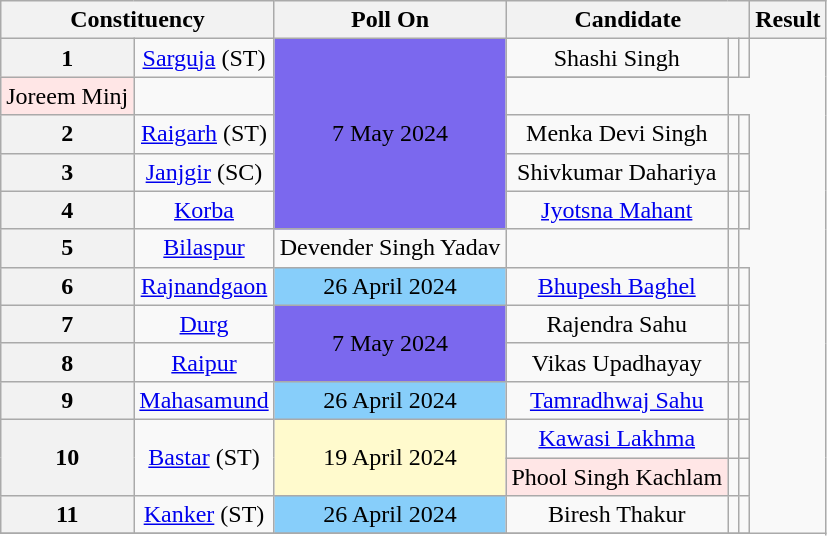<table class="wikitable sortable" style="text-align:center;">
<tr>
<th colspan="2">Constituency</th>
<th>Poll On</th>
<th colspan="3">Candidate</th>
<th>Result</th>
</tr>
<tr>
<th rowspan="2">1</th>
<td rowspan="2"><a href='#'>Sarguja</a> (ST)</td>
<td rowspan="6" bgcolor=#7B68EE>7 May 2024</td>
<td>Shashi Singh</td>
<td></td>
<td></td>
</tr>
<tr>
</tr>
<tr>
<td style="background:#FFE6E6">Joreem Minj</td>
<td></td>
<td></td>
</tr>
<tr>
<th>2</th>
<td><a href='#'>Raigarh</a> (ST)</td>
<td>Menka Devi Singh</td>
<td></td>
<td></td>
</tr>
<tr>
<th>3</th>
<td><a href='#'>Janjgir</a> (SC)</td>
<td>Shivkumar Dahariya</td>
<td></td>
<td></td>
</tr>
<tr>
<th>4</th>
<td><a href='#'>Korba</a></td>
<td><a href='#'>Jyotsna Mahant</a></td>
<td></td>
<td></td>
</tr>
<tr>
<th>5</th>
<td><a href='#'>Bilaspur</a></td>
<td>Devender Singh Yadav</td>
<td></td>
<td></td>
</tr>
<tr>
<th>6</th>
<td><a href='#'>Rajnandgaon</a></td>
<td bgcolor=#87CEFA>26 April 2024</td>
<td><a href='#'>Bhupesh Baghel</a></td>
<td></td>
<td></td>
</tr>
<tr>
<th>7</th>
<td><a href='#'>Durg</a></td>
<td rowspan="2" bgcolor=#7B68EE>7 May 2024</td>
<td>Rajendra Sahu</td>
<td></td>
<td></td>
</tr>
<tr>
<th>8</th>
<td><a href='#'>Raipur</a></td>
<td>Vikas Upadhayay</td>
<td></td>
<td></td>
</tr>
<tr>
<th>9</th>
<td><a href='#'>Mahasamund</a></td>
<td bgcolor=#87CEFA>26 April 2024</td>
<td><a href='#'>Tamradhwaj Sahu</a></td>
<td></td>
<td></td>
</tr>
<tr>
<th rowspan="2">10</th>
<td rowspan="2"><a href='#'>Bastar</a> (ST)</td>
<td rowspan="2" bgcolor="#FFFACD">19 April 2024</td>
<td><a href='#'>Kawasi Lakhma</a></td>
<td></td>
<td></td>
</tr>
<tr>
<td style="background:#FFE6E6">Phool Singh Kachlam</td>
<td></td>
<td></td>
</tr>
<tr>
<th>11</th>
<td><a href='#'>Kanker</a> (ST)</td>
<td bgcolor=#87CEFA>26 April 2024</td>
<td>Biresh Thakur</td>
<td></td>
<td></td>
</tr>
<tr>
</tr>
</table>
